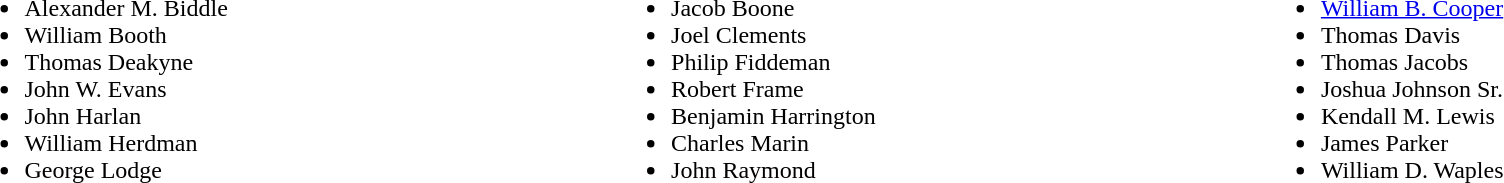<table width=100%>
<tr valign=top>
<td><br><ul><li>Alexander M. Biddle</li><li>William Booth</li><li>Thomas Deakyne</li><li>John W. Evans</li><li>John Harlan</li><li>William Herdman</li><li>George Lodge</li></ul></td>
<td><br><ul><li>Jacob Boone</li><li>Joel Clements</li><li>Philip Fiddeman</li><li>Robert Frame</li><li>Benjamin Harrington</li><li>Charles Marin</li><li>John Raymond</li></ul></td>
<td><br><ul><li><a href='#'>William B. Cooper</a></li><li>Thomas Davis</li><li>Thomas Jacobs</li><li>Joshua Johnson Sr.</li><li>Kendall M. Lewis</li><li>James Parker</li><li>William D. Waples</li></ul></td>
</tr>
</table>
